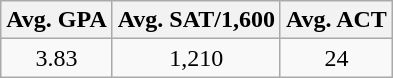<table class="wikitable" style="text-align:center">
<tr>
<th>Avg. GPA</th>
<th>Avg. SAT/1,600</th>
<th>Avg. ACT</th>
</tr>
<tr>
<td>3.83</td>
<td>1,210</td>
<td>24</td>
</tr>
</table>
